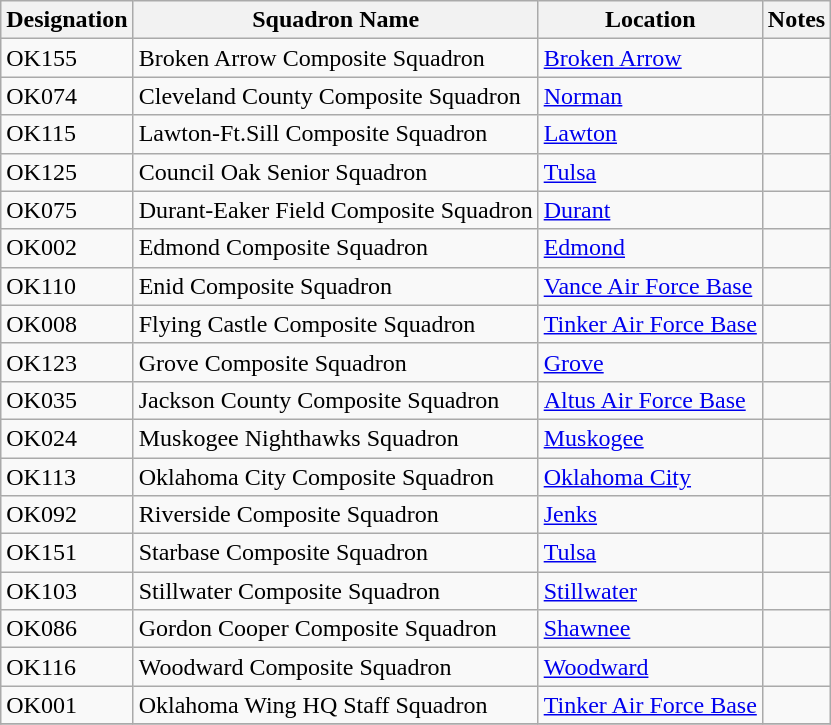<table class="wikitable">
<tr>
<th>Designation </th>
<th>Squadron Name</th>
<th>Location</th>
<th>Notes</th>
</tr>
<tr>
<td>OK155</td>
<td>Broken Arrow Composite Squadron</td>
<td><a href='#'>Broken Arrow</a></td>
<td></td>
</tr>
<tr>
<td>OK074</td>
<td>Cleveland County Composite Squadron</td>
<td><a href='#'>Norman</a></td>
<td></td>
</tr>
<tr>
<td>OK115</td>
<td>Lawton-Ft.Sill Composite Squadron</td>
<td><a href='#'>Lawton</a></td>
<td></td>
</tr>
<tr>
<td>OK125</td>
<td>Council Oak Senior Squadron</td>
<td><a href='#'>Tulsa</a></td>
<td></td>
</tr>
<tr>
<td>OK075</td>
<td>Durant-Eaker Field Composite Squadron</td>
<td><a href='#'>Durant</a></td>
<td></td>
</tr>
<tr>
<td>OK002</td>
<td>Edmond Composite Squadron</td>
<td><a href='#'>Edmond</a></td>
<td></td>
</tr>
<tr>
<td>OK110</td>
<td>Enid Composite Squadron</td>
<td><a href='#'>Vance Air Force Base</a></td>
<td></td>
</tr>
<tr>
<td>OK008</td>
<td>Flying Castle Composite Squadron</td>
<td><a href='#'>Tinker Air Force Base</a></td>
<td></td>
</tr>
<tr>
<td>OK123</td>
<td>Grove Composite Squadron</td>
<td><a href='#'>Grove</a></td>
<td></td>
</tr>
<tr>
<td>OK035</td>
<td>Jackson County Composite Squadron</td>
<td><a href='#'>Altus Air Force Base</a></td>
<td></td>
</tr>
<tr>
<td>OK024</td>
<td>Muskogee Nighthawks Squadron</td>
<td><a href='#'>Muskogee</a></td>
<td></td>
</tr>
<tr>
<td>OK113</td>
<td>Oklahoma City Composite Squadron</td>
<td><a href='#'>Oklahoma City</a></td>
<td></td>
</tr>
<tr>
<td>OK092</td>
<td>Riverside Composite Squadron</td>
<td><a href='#'>Jenks</a></td>
<td></td>
</tr>
<tr>
<td>OK151</td>
<td>Starbase Composite Squadron</td>
<td><a href='#'>Tulsa</a></td>
<td></td>
</tr>
<tr>
<td>OK103</td>
<td>Stillwater Composite Squadron</td>
<td><a href='#'>Stillwater</a></td>
<td></td>
</tr>
<tr>
<td>OK086</td>
<td>Gordon Cooper Composite Squadron</td>
<td><a href='#'>Shawnee</a></td>
<td></td>
</tr>
<tr>
<td>OK116</td>
<td>Woodward Composite Squadron</td>
<td><a href='#'>Woodward</a></td>
<td></td>
</tr>
<tr>
<td>OK001</td>
<td>Oklahoma Wing HQ Staff Squadron</td>
<td><a href='#'>Tinker Air Force Base</a></td>
<td></td>
</tr>
<tr>
</tr>
</table>
